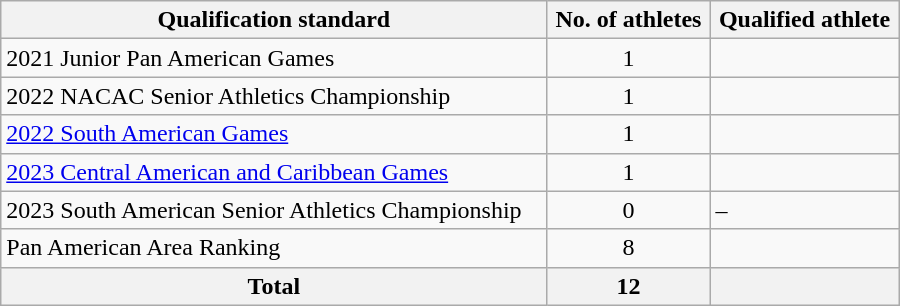<table class="wikitable" style="text-align:left; width:600px;">
<tr>
<th>Qualification standard</th>
<th>No. of athletes</th>
<th>Qualified athlete</th>
</tr>
<tr>
<td>2021 Junior Pan American Games</td>
<td align=center>1</td>
<td></td>
</tr>
<tr>
<td>2022 NACAC Senior Athletics Championship</td>
<td align=center>1</td>
<td></td>
</tr>
<tr>
<td><a href='#'>2022 South American Games</a></td>
<td align=center>1</td>
<td></td>
</tr>
<tr>
<td><a href='#'>2023 Central American and Caribbean Games</a></td>
<td align=center>1</td>
<td></td>
</tr>
<tr>
<td>2023 South American Senior Athletics Championship</td>
<td align=center>0</td>
<td>–</td>
</tr>
<tr>
<td>Pan American Area Ranking</td>
<td align=center>8</td>
<td></td>
</tr>
<tr>
<th>Total</th>
<th>12</th>
<th colspan=2></th>
</tr>
</table>
